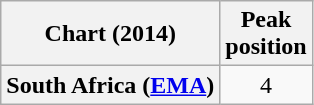<table class="wikitable sortable plainrowheaders" style="text-align:center;">
<tr>
<th scope="col">Chart (2014)</th>
<th scope="col">Peak<br>position</th>
</tr>
<tr>
<th scope="row">South Africa (<a href='#'>EMA</a>)</th>
<td>4</td>
</tr>
</table>
